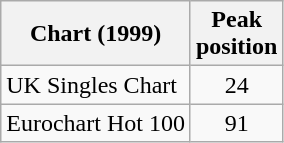<table class="wikitable">
<tr>
<th align="left">Chart (1999)</th>
<th align="left">Peak<br>position</th>
</tr>
<tr>
<td align="left">UK Singles Chart</td>
<td align="center">24</td>
</tr>
<tr>
<td align="left">Eurochart Hot 100</td>
<td align="center">91</td>
</tr>
</table>
